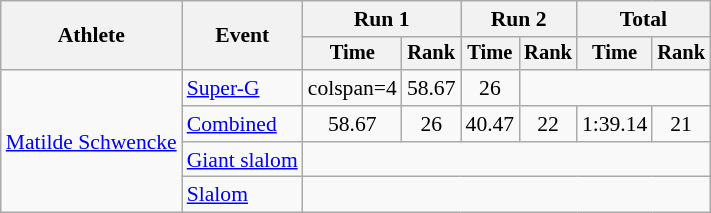<table class="wikitable" style="font-size:90%">
<tr>
<th rowspan=2>Athlete</th>
<th rowspan=2>Event</th>
<th colspan=2>Run 1</th>
<th colspan=2>Run 2</th>
<th colspan=2>Total</th>
</tr>
<tr style="font-size:95%">
<th>Time</th>
<th>Rank</th>
<th>Time</th>
<th>Rank</th>
<th>Time</th>
<th>Rank</th>
</tr>
<tr align=center>
<td align="left" rowspan="4"><a href='#'>Matilde Schwencke</a></td>
<td align="left"><a href='#'>Super-G</a></td>
<td>colspan=4</td>
<td>58.67</td>
<td>26</td>
</tr>
<tr align=center>
<td align="left"><a href='#'>Combined</a></td>
<td>58.67</td>
<td>26</td>
<td>40.47</td>
<td>22</td>
<td>1:39.14</td>
<td>21</td>
</tr>
<tr align=center>
<td align="left"><a href='#'>Giant slalom</a></td>
<td colspan=6></td>
</tr>
<tr align=center>
<td align="left"><a href='#'>Slalom</a></td>
<td colspan=6></td>
</tr>
</table>
